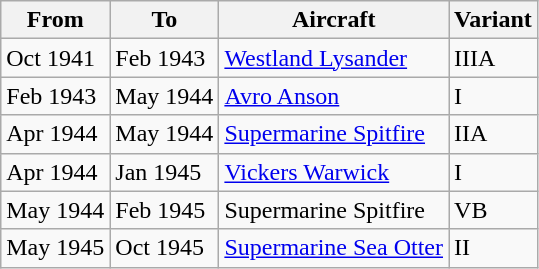<table class="wikitable">
<tr>
<th>From</th>
<th>To</th>
<th>Aircraft</th>
<th>Variant</th>
</tr>
<tr>
<td>Oct 1941</td>
<td>Feb 1943</td>
<td><a href='#'>Westland Lysander</a></td>
<td>IIIA</td>
</tr>
<tr>
<td>Feb 1943</td>
<td>May 1944</td>
<td><a href='#'>Avro Anson</a></td>
<td>I</td>
</tr>
<tr>
<td>Apr 1944</td>
<td>May 1944</td>
<td><a href='#'>Supermarine Spitfire</a></td>
<td>IIA</td>
</tr>
<tr>
<td>Apr 1944</td>
<td>Jan 1945</td>
<td><a href='#'>Vickers Warwick</a></td>
<td>I</td>
</tr>
<tr>
<td>May 1944</td>
<td>Feb 1945</td>
<td>Supermarine Spitfire</td>
<td>VB</td>
</tr>
<tr>
<td>May 1945</td>
<td>Oct 1945</td>
<td><a href='#'>Supermarine Sea Otter</a></td>
<td>II</td>
</tr>
</table>
